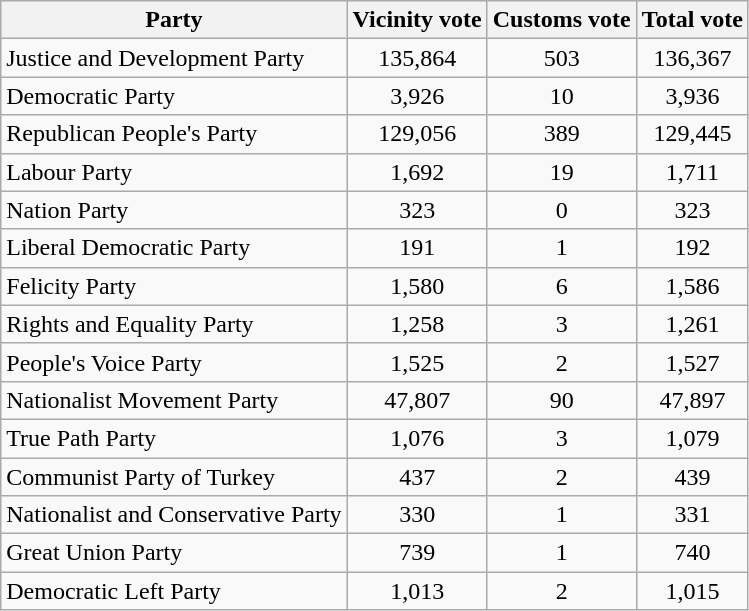<table class="wikitable sortable">
<tr>
<th style="text-align:center;">Party</th>
<th style="text-align:center;">Vicinity vote</th>
<th style="text-align:center;">Customs vote</th>
<th style="text-align:center;">Total vote</th>
</tr>
<tr>
<td>Justice and Development Party</td>
<td style="text-align:center;">135,864</td>
<td style="text-align:center;">503</td>
<td style="text-align:center;">136,367</td>
</tr>
<tr>
<td>Democratic Party</td>
<td style="text-align:center;">3,926</td>
<td style="text-align:center;">10</td>
<td style="text-align:center;">3,936</td>
</tr>
<tr>
<td>Republican People's Party</td>
<td style="text-align:center;">129,056</td>
<td style="text-align:center;">389</td>
<td style="text-align:center;">129,445</td>
</tr>
<tr>
<td>Labour Party</td>
<td style="text-align:center;">1,692</td>
<td style="text-align:center;">19</td>
<td style="text-align:center;">1,711</td>
</tr>
<tr>
<td>Nation Party</td>
<td style="text-align:center;">323</td>
<td style="text-align:center;">0</td>
<td style="text-align:center;">323</td>
</tr>
<tr>
<td>Liberal Democratic Party</td>
<td style="text-align:center;">191</td>
<td style="text-align:center;">1</td>
<td style="text-align:center;">192</td>
</tr>
<tr>
<td>Felicity Party</td>
<td style="text-align:center;">1,580</td>
<td style="text-align:center;">6</td>
<td style="text-align:center;">1,586</td>
</tr>
<tr>
<td>Rights and Equality Party</td>
<td style="text-align:center;">1,258</td>
<td style="text-align:center;">3</td>
<td style="text-align:center;">1,261</td>
</tr>
<tr>
<td>People's Voice Party</td>
<td style="text-align:center;">1,525</td>
<td style="text-align:center;">2</td>
<td style="text-align:center;">1,527</td>
</tr>
<tr>
<td>Nationalist Movement Party</td>
<td style="text-align:center;">47,807</td>
<td style="text-align:center;">90</td>
<td style="text-align:center;">47,897</td>
</tr>
<tr>
<td>True Path Party</td>
<td style="text-align:center;">1,076</td>
<td style="text-align:center;">3</td>
<td style="text-align:center;">1,079</td>
</tr>
<tr>
<td>Communist Party of Turkey</td>
<td style="text-align:center;">437</td>
<td style="text-align:center;">2</td>
<td style="text-align:center;">439</td>
</tr>
<tr>
<td>Nationalist and Conservative Party</td>
<td style="text-align:center;">330</td>
<td style="text-align:center;">1</td>
<td style="text-align:center;">331</td>
</tr>
<tr>
<td>Great Union Party</td>
<td style="text-align:center;">739</td>
<td style="text-align:center;">1</td>
<td style="text-align:center;">740</td>
</tr>
<tr>
<td>Democratic Left Party</td>
<td style="text-align:center;">1,013</td>
<td style="text-align:center;">2</td>
<td style="text-align:center;">1,015</td>
</tr>
</table>
